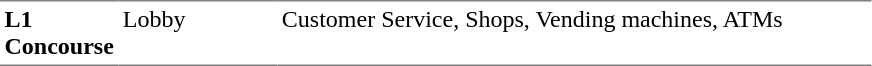<table table border=0 cellspacing=0 cellpadding=3>
<tr>
<td style="border-bottom:solid 1px gray; border-top:solid 1px gray;" valign=top width=50><strong>L1<br>Concourse</strong></td>
<td style="border-bottom:solid 1px gray; border-top:solid 1px gray;" valign=top width=100>Lobby</td>
<td style="border-bottom:solid 1px gray; border-top:solid 1px gray;" valign=top width=390>Customer Service, Shops, Vending machines, ATMs</td>
</tr>
</table>
